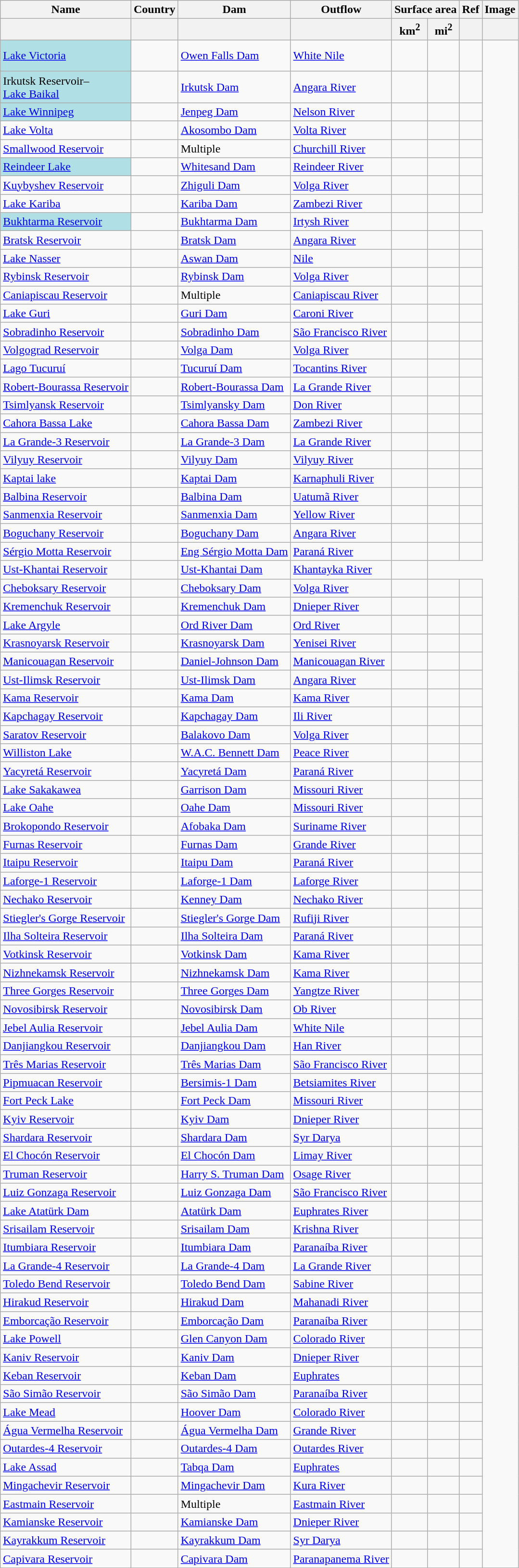<table class="wikitable sortable" border = "1">
<tr>
<th>Name</th>
<th>Country</th>
<th>Dam</th>
<th>Outflow</th>
<th colspan=2>Surface area</th>
<th>Ref</th>
<th>Image</th>
</tr>
<tr>
<th></th>
<th></th>
<th></th>
<th></th>
<th>km<sup>2</sup></th>
<th>mi<sup>2</sup></th>
<th></th>
<th></th>
</tr>
<tr>
<td bgcolor="#B0E0E6"><a href='#'>Lake Victoria</a></td>
<td><br><br></td>
<td><a href='#'>Owen Falls Dam</a></td>
<td><a href='#'>White Nile</a></td>
<td></td>
<td></td>
<td></td>
</tr>
<tr>
<td bgcolor="#B0E0E6">Irkutsk Reservoir–<br><a href='#'>Lake Baikal</a></td>
<td></td>
<td><a href='#'>Irkutsk Dam</a></td>
<td><a href='#'>Angara River</a></td>
<td></td>
<td></td>
<td></td>
</tr>
<tr>
<td bgcolor="#B0E0E6"><a href='#'>Lake Winnipeg</a></td>
<td></td>
<td><a href='#'>Jenpeg Dam</a></td>
<td><a href='#'>Nelson River</a></td>
<td></td>
<td></td>
<td></td>
</tr>
<tr>
<td><a href='#'>Lake Volta</a></td>
<td></td>
<td><a href='#'>Akosombo Dam</a></td>
<td><a href='#'>Volta River</a></td>
<td></td>
<td></td>
<td></td>
</tr>
<tr>
<td><a href='#'>Smallwood Reservoir</a></td>
<td></td>
<td>Multiple</td>
<td><a href='#'>Churchill River</a></td>
<td></td>
<td></td>
<td></td>
</tr>
<tr>
<td bgcolor="#B0E0E6"><a href='#'>Reindeer Lake</a></td>
<td></td>
<td><a href='#'>Whitesand Dam</a></td>
<td><a href='#'>Reindeer River</a></td>
<td></td>
<td></td>
<td></td>
</tr>
<tr>
<td><a href='#'>Kuybyshev Reservoir</a></td>
<td></td>
<td><a href='#'>Zhiguli Dam</a></td>
<td><a href='#'>Volga River</a></td>
<td></td>
<td></td>
<td></td>
</tr>
<tr>
<td><a href='#'>Lake Kariba</a></td>
<td><br></td>
<td><a href='#'>Kariba Dam</a></td>
<td><a href='#'>Zambezi River</a></td>
<td></td>
<td></td>
<td></td>
</tr>
<tr>
<td bgcolor="#B0E0E6"><a href='#'>Bukhtarma Reservoir</a></td>
<td></td>
<td><a href='#'>Bukhtarma Dam</a></td>
<td><a href='#'>Irtysh River</a></td>
<td></td>
<td></td>
</tr>
<tr>
<td><a href='#'>Bratsk Reservoir</a></td>
<td></td>
<td><a href='#'>Bratsk Dam</a></td>
<td><a href='#'>Angara River</a></td>
<td></td>
<td></td>
<td></td>
</tr>
<tr>
<td><a href='#'>Lake Nasser</a></td>
<td></td>
<td><a href='#'>Aswan Dam</a></td>
<td><a href='#'>Nile</a></td>
<td></td>
<td></td>
<td></td>
</tr>
<tr>
<td><a href='#'>Rybinsk Reservoir</a></td>
<td></td>
<td><a href='#'>Rybinsk Dam</a></td>
<td><a href='#'>Volga River</a></td>
<td></td>
<td></td>
<td></td>
</tr>
<tr>
<td><a href='#'>Caniapiscau Reservoir</a></td>
<td></td>
<td>Multiple</td>
<td><a href='#'>Caniapiscau River</a></td>
<td></td>
<td></td>
<td></td>
</tr>
<tr>
<td><a href='#'>Lake Guri</a></td>
<td></td>
<td><a href='#'>Guri Dam</a></td>
<td><a href='#'>Caroni River</a></td>
<td></td>
<td></td>
<td></td>
</tr>
<tr>
<td><a href='#'>Sobradinho Reservoir</a></td>
<td></td>
<td><a href='#'>Sobradinho Dam</a></td>
<td><a href='#'>São Francisco River</a></td>
<td></td>
<td></td>
<td></td>
</tr>
<tr>
<td><a href='#'>Volgograd Reservoir</a></td>
<td></td>
<td><a href='#'>Volga Dam</a></td>
<td><a href='#'>Volga River</a></td>
<td></td>
<td></td>
<td></td>
</tr>
<tr>
<td><a href='#'>Lago Tucuruí</a></td>
<td></td>
<td><a href='#'>Tucuruí Dam</a></td>
<td><a href='#'>Tocantins River</a></td>
<td></td>
<td></td>
<td></td>
</tr>
<tr>
<td><a href='#'>Robert-Bourassa Reservoir</a></td>
<td></td>
<td><a href='#'>Robert-Bourassa Dam</a></td>
<td><a href='#'>La Grande River</a></td>
<td></td>
<td></td>
<td></td>
</tr>
<tr>
<td><a href='#'>Tsimlyansk Reservoir</a></td>
<td></td>
<td><a href='#'>Tsimlyansky Dam</a></td>
<td><a href='#'>Don River</a></td>
<td></td>
<td></td>
<td></td>
</tr>
<tr>
<td><a href='#'>Cahora Bassa Lake</a></td>
<td></td>
<td><a href='#'>Cahora Bassa Dam</a></td>
<td><a href='#'>Zambezi River</a></td>
<td></td>
<td></td>
<td></td>
</tr>
<tr>
<td><a href='#'>La Grande-3 Reservoir</a></td>
<td></td>
<td><a href='#'>La Grande-3 Dam</a></td>
<td><a href='#'>La Grande River</a></td>
<td></td>
<td></td>
<td></td>
</tr>
<tr>
<td><a href='#'>Vilyuy Reservoir</a></td>
<td></td>
<td><a href='#'>Vilyuy Dam</a></td>
<td><a href='#'>Vilyuy River</a></td>
<td></td>
<td></td>
<td></td>
</tr>
<tr>
<td><a href='#'>Kaptai lake</a></td>
<td></td>
<td><a href='#'>Kaptai Dam</a></td>
<td><a href='#'>Karnaphuli River</a></td>
<td></td>
<td></td>
<td></td>
</tr>
<tr>
<td><a href='#'>Balbina Reservoir</a></td>
<td></td>
<td><a href='#'>Balbina Dam</a></td>
<td><a href='#'>Uatumã River</a></td>
<td></td>
<td></td>
<td></td>
</tr>
<tr>
<td><a href='#'>Sanmenxia Reservoir</a></td>
<td></td>
<td><a href='#'>Sanmenxia Dam</a></td>
<td><a href='#'>Yellow River</a></td>
<td></td>
<td></td>
<td></td>
</tr>
<tr>
<td><a href='#'>Boguchany Reservoir</a></td>
<td></td>
<td><a href='#'>Boguchany Dam</a></td>
<td><a href='#'>Angara River</a></td>
<td></td>
<td></td>
<td></td>
</tr>
<tr>
<td><a href='#'>Sérgio Motta Reservoir</a></td>
<td></td>
<td><a href='#'>Eng Sérgio Motta Dam</a></td>
<td><a href='#'>Paraná River</a></td>
<td></td>
<td></td>
<td></td>
</tr>
<tr>
<td><a href='#'>Ust-Khantai Reservoir</a></td>
<td></td>
<td><a href='#'>Ust-Khantai Dam</a></td>
<td><a href='#'>Khantayka River</a></td>
<td></td>
</tr>
<tr>
<td><a href='#'>Cheboksary Reservoir</a></td>
<td></td>
<td><a href='#'>Cheboksary Dam</a></td>
<td><a href='#'>Volga River</a></td>
<td></td>
<td></td>
<td></td>
</tr>
<tr>
<td><a href='#'>Kremenchuk Reservoir</a></td>
<td></td>
<td><a href='#'>Kremenchuk Dam</a></td>
<td><a href='#'>Dnieper River</a></td>
<td></td>
<td></td>
<td></td>
</tr>
<tr>
<td><a href='#'>Lake Argyle</a></td>
<td></td>
<td><a href='#'>Ord River Dam</a></td>
<td><a href='#'>Ord River</a></td>
<td></td>
<td></td>
<td></td>
</tr>
<tr>
<td><a href='#'>Krasnoyarsk Reservoir</a></td>
<td></td>
<td><a href='#'>Krasnoyarsk Dam</a></td>
<td><a href='#'>Yenisei River</a></td>
<td></td>
<td></td>
<td></td>
</tr>
<tr>
<td><a href='#'>Manicouagan Reservoir</a></td>
<td></td>
<td><a href='#'>Daniel-Johnson Dam</a></td>
<td><a href='#'>Manicouagan River</a></td>
<td></td>
<td></td>
<td></td>
</tr>
<tr>
<td><a href='#'>Ust-Ilimsk Reservoir</a></td>
<td></td>
<td><a href='#'>Ust-Ilimsk Dam</a></td>
<td><a href='#'>Angara River</a></td>
<td></td>
<td></td>
<td></td>
</tr>
<tr>
<td><a href='#'>Kama Reservoir</a></td>
<td></td>
<td><a href='#'>Kama Dam</a></td>
<td><a href='#'>Kama River</a></td>
<td></td>
<td></td>
<td></td>
</tr>
<tr>
<td><a href='#'>Kapchagay Reservoir</a></td>
<td></td>
<td><a href='#'>Kapchagay Dam</a></td>
<td><a href='#'>Ili River</a></td>
<td></td>
<td></td>
<td></td>
</tr>
<tr>
<td><a href='#'>Saratov Reservoir</a></td>
<td></td>
<td><a href='#'>Balakovo Dam</a></td>
<td><a href='#'>Volga River</a></td>
<td></td>
<td></td>
<td></td>
</tr>
<tr>
<td><a href='#'>Williston Lake</a></td>
<td></td>
<td><a href='#'>W.A.C. Bennett Dam</a></td>
<td><a href='#'>Peace River</a></td>
<td></td>
<td></td>
<td></td>
</tr>
<tr>
<td><a href='#'>Yacyretá Reservoir</a></td>
<td><br></td>
<td><a href='#'>Yacyretá Dam</a></td>
<td><a href='#'>Paraná River</a></td>
<td></td>
<td></td>
<td></td>
</tr>
<tr>
<td><a href='#'>Lake Sakakawea</a></td>
<td></td>
<td><a href='#'>Garrison Dam</a></td>
<td><a href='#'>Missouri River</a></td>
<td></td>
<td></td>
<td></td>
</tr>
<tr>
<td><a href='#'>Lake Oahe</a></td>
<td></td>
<td><a href='#'>Oahe Dam</a></td>
<td><a href='#'>Missouri River</a></td>
<td></td>
<td></td>
<td></td>
</tr>
<tr>
<td><a href='#'>Brokopondo Reservoir</a></td>
<td></td>
<td><a href='#'>Afobaka Dam</a></td>
<td><a href='#'>Suriname River</a></td>
<td></td>
<td></td>
<td></td>
</tr>
<tr>
<td><a href='#'>Furnas Reservoir</a></td>
<td></td>
<td><a href='#'>Furnas Dam</a></td>
<td><a href='#'>Grande River</a></td>
<td></td>
<td></td>
<td></td>
</tr>
<tr>
<td><a href='#'>Itaipu Reservoir</a></td>
<td><br></td>
<td><a href='#'>Itaipu Dam</a></td>
<td><a href='#'>Paraná River</a></td>
<td></td>
<td></td>
<td></td>
</tr>
<tr>
<td><a href='#'>Laforge-1 Reservoir</a></td>
<td></td>
<td><a href='#'>Laforge-1 Dam</a></td>
<td><a href='#'>Laforge River</a></td>
<td></td>
<td></td>
<td></td>
</tr>
<tr>
<td><a href='#'>Nechako Reservoir</a></td>
<td></td>
<td><a href='#'>Kenney Dam</a></td>
<td><a href='#'>Nechako River</a></td>
<td></td>
<td></td>
<td></td>
</tr>
<tr>
<td><a href='#'>Stiegler's Gorge Reservoir</a></td>
<td></td>
<td><a href='#'>Stiegler's Gorge Dam</a></td>
<td><a href='#'>Rufiji River</a></td>
<td></td>
<td></td>
<td></td>
</tr>
<tr>
<td><a href='#'>Ilha Solteira Reservoir</a></td>
<td></td>
<td><a href='#'>Ilha Solteira Dam</a></td>
<td><a href='#'>Paraná River</a></td>
<td></td>
<td></td>
<td></td>
</tr>
<tr>
<td><a href='#'>Votkinsk Reservoir</a></td>
<td></td>
<td><a href='#'>Votkinsk Dam</a></td>
<td><a href='#'>Kama River</a></td>
<td></td>
<td></td>
<td></td>
</tr>
<tr>
<td><a href='#'>Nizhnekamsk Reservoir</a></td>
<td></td>
<td><a href='#'>Nizhnekamsk Dam</a></td>
<td><a href='#'>Kama River</a></td>
<td></td>
<td></td>
<td></td>
</tr>
<tr>
<td><a href='#'>Three Gorges Reservoir</a></td>
<td></td>
<td><a href='#'>Three Gorges Dam</a></td>
<td><a href='#'>Yangtze River</a></td>
<td></td>
<td></td>
<td></td>
</tr>
<tr>
<td><a href='#'>Novosibirsk Reservoir</a></td>
<td></td>
<td><a href='#'>Novosibirsk Dam</a></td>
<td><a href='#'>Ob River</a></td>
<td></td>
<td></td>
<td></td>
</tr>
<tr>
<td><a href='#'>Jebel Aulia Reservoir</a></td>
<td></td>
<td><a href='#'>Jebel Aulia Dam</a></td>
<td><a href='#'>White Nile</a></td>
<td></td>
<td></td>
<td></td>
</tr>
<tr>
<td><a href='#'>Danjiangkou Reservoir</a></td>
<td></td>
<td><a href='#'>Danjiangkou Dam</a></td>
<td><a href='#'>Han River</a></td>
<td></td>
<td></td>
<td></td>
</tr>
<tr>
<td><a href='#'>Três Marias Reservoir</a></td>
<td></td>
<td><a href='#'>Três Marias Dam</a></td>
<td><a href='#'>São Francisco River</a></td>
<td></td>
<td></td>
<td></td>
</tr>
<tr>
<td><a href='#'>Pipmuacan Reservoir</a></td>
<td></td>
<td><a href='#'>Bersimis-1 Dam</a></td>
<td><a href='#'>Betsiamites River</a></td>
<td></td>
<td></td>
<td></td>
</tr>
<tr>
<td><a href='#'>Fort Peck Lake</a></td>
<td></td>
<td><a href='#'>Fort Peck Dam</a></td>
<td><a href='#'>Missouri River</a></td>
<td></td>
<td></td>
<td></td>
</tr>
<tr>
<td><a href='#'>Kyiv Reservoir</a></td>
<td></td>
<td><a href='#'>Kyiv Dam</a></td>
<td><a href='#'>Dnieper River</a></td>
<td></td>
<td></td>
<td></td>
</tr>
<tr>
<td><a href='#'>Shardara Reservoir</a></td>
<td></td>
<td><a href='#'>Shardara Dam</a></td>
<td><a href='#'>Syr Darya</a></td>
<td></td>
<td></td>
<td></td>
</tr>
<tr>
<td><a href='#'>El Chocón Reservoir</a></td>
<td></td>
<td><a href='#'>El Chocón Dam</a></td>
<td><a href='#'>Limay River</a></td>
<td></td>
<td></td>
<td></td>
</tr>
<tr>
<td><a href='#'>Truman Reservoir</a></td>
<td></td>
<td><a href='#'>Harry S. Truman Dam</a></td>
<td><a href='#'>Osage River</a></td>
<td></td>
<td></td>
<td></td>
</tr>
<tr>
<td><a href='#'>Luiz Gonzaga Reservoir</a></td>
<td></td>
<td><a href='#'>Luiz Gonzaga Dam</a></td>
<td><a href='#'>São Francisco River</a></td>
<td></td>
<td></td>
<td></td>
</tr>
<tr>
<td><a href='#'>Lake Atatürk Dam</a></td>
<td></td>
<td><a href='#'>Atatürk Dam</a></td>
<td><a href='#'>Euphrates River</a></td>
<td></td>
<td></td>
<td></td>
</tr>
<tr>
<td><a href='#'>Srisailam Reservoir</a></td>
<td></td>
<td><a href='#'>Srisailam Dam</a></td>
<td><a href='#'>Krishna River</a></td>
<td></td>
<td></td>
<td></td>
</tr>
<tr>
<td><a href='#'>Itumbiara Reservoir</a></td>
<td></td>
<td><a href='#'>Itumbiara Dam</a></td>
<td><a href='#'>Paranaíba River</a></td>
<td></td>
<td></td>
<td></td>
</tr>
<tr>
<td><a href='#'>La Grande-4 Reservoir</a></td>
<td></td>
<td><a href='#'>La Grande-4 Dam</a></td>
<td><a href='#'>La Grande River</a></td>
<td></td>
<td></td>
<td></td>
</tr>
<tr>
<td><a href='#'>Toledo Bend Reservoir</a></td>
<td></td>
<td><a href='#'>Toledo Bend Dam</a></td>
<td><a href='#'>Sabine River</a></td>
<td></td>
<td></td>
<td></td>
</tr>
<tr>
<td><a href='#'>Hirakud Reservoir</a></td>
<td></td>
<td><a href='#'>Hirakud Dam</a></td>
<td><a href='#'>Mahanadi River</a></td>
<td></td>
<td></td>
<td></td>
</tr>
<tr>
<td><a href='#'>Emborcação Reservoir</a></td>
<td></td>
<td><a href='#'>Emborcação Dam</a></td>
<td><a href='#'>Paranaíba River</a></td>
<td></td>
<td></td>
<td></td>
</tr>
<tr>
<td><a href='#'>Lake Powell</a></td>
<td></td>
<td><a href='#'>Glen Canyon Dam</a></td>
<td><a href='#'>Colorado River</a></td>
<td></td>
<td></td>
<td></td>
</tr>
<tr>
<td><a href='#'>Kaniv Reservoir</a></td>
<td></td>
<td><a href='#'>Kaniv Dam</a></td>
<td><a href='#'>Dnieper River</a></td>
<td></td>
<td></td>
<td></td>
</tr>
<tr>
<td><a href='#'>Keban Reservoir</a></td>
<td></td>
<td><a href='#'>Keban Dam</a></td>
<td><a href='#'>Euphrates</a></td>
<td></td>
<td></td>
<td></td>
</tr>
<tr>
<td><a href='#'>São Simão Reservoir</a></td>
<td></td>
<td><a href='#'>São Simão Dam</a></td>
<td><a href='#'>Paranaíba River</a></td>
<td></td>
<td></td>
<td></td>
</tr>
<tr>
<td><a href='#'>Lake Mead</a></td>
<td></td>
<td><a href='#'>Hoover Dam</a></td>
<td><a href='#'>Colorado River</a></td>
<td></td>
<td></td>
<td></td>
</tr>
<tr>
<td><a href='#'>Água Vermelha Reservoir</a></td>
<td></td>
<td><a href='#'>Água Vermelha Dam</a></td>
<td><a href='#'>Grande River</a></td>
<td></td>
<td></td>
<td></td>
</tr>
<tr>
<td><a href='#'>Outardes-4 Reservoir</a></td>
<td></td>
<td><a href='#'>Outardes-4 Dam</a></td>
<td><a href='#'>Outardes River</a></td>
<td></td>
<td></td>
<td></td>
</tr>
<tr>
<td><a href='#'>Lake Assad</a></td>
<td></td>
<td><a href='#'>Tabqa Dam</a></td>
<td><a href='#'>Euphrates</a></td>
<td></td>
<td></td>
<td></td>
</tr>
<tr>
<td><a href='#'>Mingachevir Reservoir</a></td>
<td></td>
<td><a href='#'>Mingachevir Dam</a></td>
<td><a href='#'>Kura River</a></td>
<td></td>
<td></td>
<td></td>
</tr>
<tr>
<td><a href='#'>Eastmain Reservoir</a></td>
<td></td>
<td>Multiple</td>
<td><a href='#'>Eastmain River</a></td>
<td></td>
<td></td>
<td></td>
</tr>
<tr>
<td><a href='#'>Kamianske Reservoir</a></td>
<td></td>
<td><a href='#'>Kamianske Dam</a></td>
<td><a href='#'>Dnieper River</a></td>
<td></td>
<td></td>
<td></td>
</tr>
<tr>
<td><a href='#'>Kayrakkum Reservoir</a></td>
<td></td>
<td><a href='#'>Kayrakkum Dam</a></td>
<td><a href='#'>Syr Darya</a></td>
<td></td>
<td></td>
<td></td>
</tr>
<tr>
<td><a href='#'>Capivara Reservoir</a></td>
<td></td>
<td><a href='#'>Capivara Dam</a></td>
<td><a href='#'>Paranapanema River</a></td>
<td></td>
<td></td>
<td></td>
</tr>
</table>
